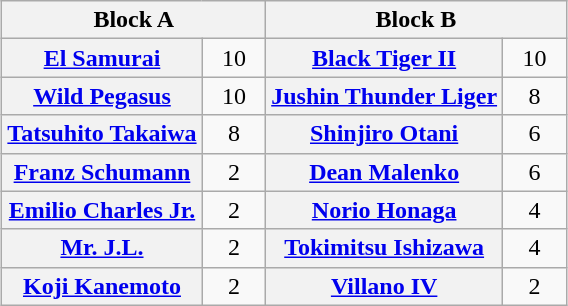<table class="wikitable" style="margin: 1em auto 1em auto;text-align:center">
<tr>
<th colspan="2">Block A</th>
<th colspan="2">Block B</th>
</tr>
<tr>
<th><a href='#'>El Samurai</a></th>
<td style="width:35px">10</td>
<th><a href='#'>Black Tiger II</a></th>
<td style="width:35px">10</td>
</tr>
<tr>
<th><a href='#'>Wild Pegasus</a></th>
<td>10</td>
<th><a href='#'>Jushin Thunder Liger</a></th>
<td>8</td>
</tr>
<tr>
<th><a href='#'>Tatsuhito Takaiwa</a></th>
<td>8</td>
<th><a href='#'>Shinjiro Otani</a></th>
<td>6</td>
</tr>
<tr>
<th><a href='#'>Franz Schumann</a></th>
<td>2</td>
<th><a href='#'>Dean Malenko</a></th>
<td>6</td>
</tr>
<tr>
<th><a href='#'>Emilio Charles Jr.</a></th>
<td>2</td>
<th><a href='#'>Norio Honaga</a></th>
<td>4</td>
</tr>
<tr>
<th><a href='#'>Mr. J.L.</a></th>
<td>2</td>
<th><a href='#'>Tokimitsu Ishizawa</a></th>
<td>4</td>
</tr>
<tr>
<th><a href='#'>Koji Kanemoto</a></th>
<td>2</td>
<th><a href='#'>Villano IV</a></th>
<td>2</td>
</tr>
</table>
